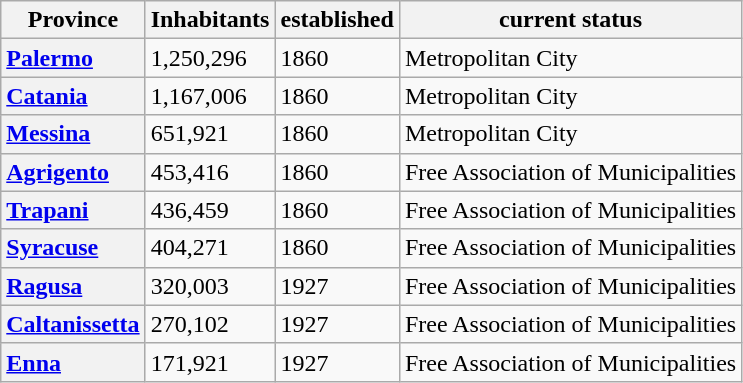<table class="wikitable" border="1">
<tr>
<th scope="col">Province</th>
<th colspan=1>Inhabitants</th>
<th colspan=1>established</th>
<th colspan=1>current status</th>
</tr>
<tr>
<th scope="row" style="text-align: left;"><a href='#'>Palermo</a></th>
<td>1,250,296</td>
<td>1860</td>
<td>Metropolitan City</td>
</tr>
<tr>
<th scope="row" style="text-align: left;"><a href='#'>Catania</a></th>
<td>1,167,006</td>
<td>1860</td>
<td>Metropolitan City</td>
</tr>
<tr>
<th scope="row" style="text-align: left;"><a href='#'>Messina</a></th>
<td>651,921</td>
<td>1860</td>
<td>Metropolitan City</td>
</tr>
<tr>
<th scope="row" style="text-align: left;"><a href='#'>Agrigento</a></th>
<td>453,416</td>
<td>1860</td>
<td>Free Association of Municipalities</td>
</tr>
<tr>
<th scope="row" style="text-align: left;"><a href='#'>Trapani</a></th>
<td>436,459</td>
<td>1860</td>
<td>Free Association of Municipalities</td>
</tr>
<tr>
<th scope="row" style="text-align: left;"><a href='#'>Syracuse</a></th>
<td>404,271</td>
<td>1860</td>
<td>Free Association of Municipalities</td>
</tr>
<tr>
<th scope="row" style="text-align: left;"><a href='#'>Ragusa</a></th>
<td>320,003</td>
<td>1927</td>
<td>Free Association of Municipalities</td>
</tr>
<tr>
<th scope="row" style="text-align: left;"><a href='#'>Caltanissetta</a></th>
<td>270,102</td>
<td>1927</td>
<td>Free Association of Municipalities</td>
</tr>
<tr>
<th scope="row" style="text-align: left;"><a href='#'>Enna</a></th>
<td>171,921</td>
<td>1927</td>
<td>Free Association of Municipalities</td>
</tr>
</table>
